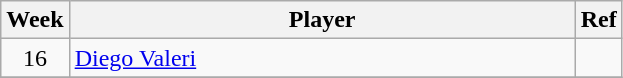<table class=wikitable>
<tr>
<th>Week</th>
<th style="width:330px;">Player</th>
<th>Ref</th>
</tr>
<tr>
<td align=center>16</td>
<td> <a href='#'>Diego Valeri</a></td>
<td></td>
</tr>
<tr>
</tr>
</table>
